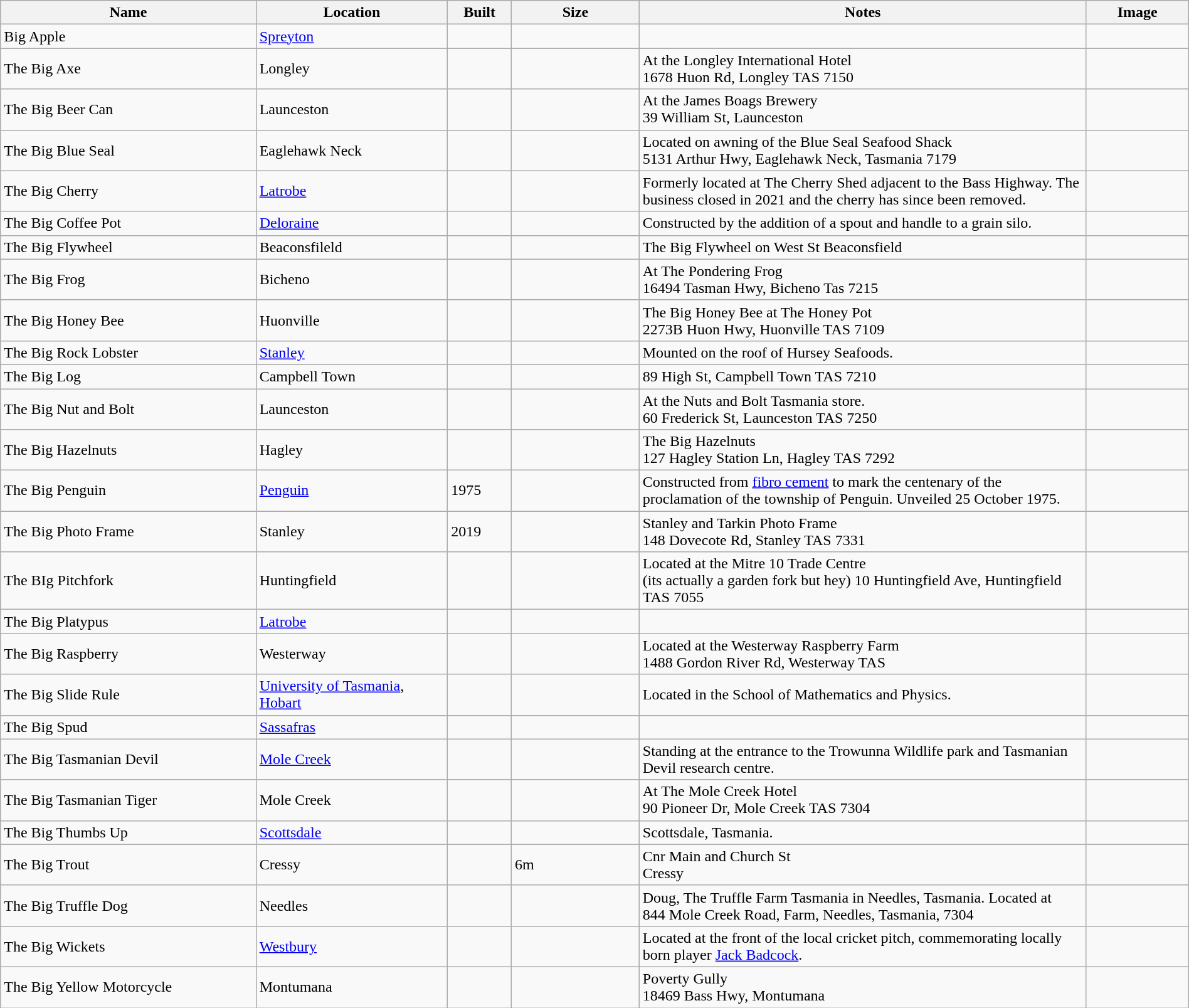<table class="wikitable sortable" style="width:100%;">
<tr>
<th style="width:20%;">Name</th>
<th style="width:15%;">Location</th>
<th style="width:5%;">Built</th>
<th style="width:10%;">Size</th>
<th style="width:35%;">Notes</th>
<th style="width:8%;">Image</th>
</tr>
<tr>
<td>Big Apple</td>
<td><a href='#'>Spreyton</a></td>
<td></td>
<td></td>
<td></td>
<td></td>
</tr>
<tr>
<td>The Big Axe</td>
<td>Longley</td>
<td></td>
<td></td>
<td>At the Longley International Hotel<br>1678 Huon Rd, Longley TAS 7150</td>
<td></td>
</tr>
<tr>
<td>The Big Beer Can</td>
<td>Launceston</td>
<td></td>
<td></td>
<td>At the James Boags Brewery<br>39 William St, Launceston</td>
<td></td>
</tr>
<tr>
<td>The Big Blue Seal</td>
<td>Eaglehawk Neck</td>
<td></td>
<td></td>
<td>Located on awning of the  Blue Seal Seafood Shack<br>5131 Arthur Hwy, Eaglehawk Neck, Tasmania 7179</td>
<td></td>
</tr>
<tr>
<td>The Big Cherry</td>
<td><a href='#'>Latrobe</a></td>
<td></td>
<td></td>
<td>Formerly located at The Cherry Shed adjacent to the Bass Highway. The business closed in 2021 and the cherry has since been removed.</td>
<td></td>
</tr>
<tr>
<td>The Big Coffee Pot</td>
<td><a href='#'>Deloraine</a></td>
<td></td>
<td></td>
<td>Constructed by the addition of a spout and handle to a grain silo.</td>
<td></td>
</tr>
<tr>
<td>The Big Flywheel</td>
<td>Beaconsfileld</td>
<td></td>
<td></td>
<td>The Big Flywheel on West St Beaconsfield</td>
<td></td>
</tr>
<tr>
<td>The Big Frog</td>
<td>Bicheno</td>
<td></td>
<td></td>
<td>At The Pondering Frog<br>16494 Tasman Hwy, Bicheno Tas 7215</td>
<td></td>
</tr>
<tr>
<td>The Big Honey Bee</td>
<td>Huonville</td>
<td></td>
<td></td>
<td>The Big Honey Bee at The Honey Pot<br>2273B Huon Hwy, Huonville TAS 7109</td>
<td></td>
</tr>
<tr>
<td>The Big Rock Lobster</td>
<td><a href='#'>Stanley</a></td>
<td></td>
<td></td>
<td>Mounted on the roof of Hursey Seafoods.</td>
<td></td>
</tr>
<tr>
<td>The Big Log</td>
<td>Campbell Town</td>
<td></td>
<td></td>
<td>89 High St, Campbell Town TAS 7210</td>
<td></td>
</tr>
<tr>
<td>The Big Nut and Bolt</td>
<td>Launceston</td>
<td></td>
<td></td>
<td>At the Nuts and Bolt Tasmania store.<br>60 Frederick St, Launceston TAS 7250</td>
<td></td>
</tr>
<tr>
<td>The Big Hazelnuts</td>
<td>Hagley</td>
<td></td>
<td></td>
<td>The Big Hazelnuts<br>127 Hagley Station Ln, Hagley TAS 7292</td>
<td></td>
</tr>
<tr>
<td>The Big Penguin</td>
<td><a href='#'>Penguin</a></td>
<td>1975</td>
<td></td>
<td>Constructed from <a href='#'>fibro cement</a> to mark the centenary of the proclamation of the township of Penguin. Unveiled 25 October 1975.</td>
<td></td>
</tr>
<tr>
<td>The Big Photo Frame</td>
<td>Stanley</td>
<td>2019</td>
<td></td>
<td>Stanley and Tarkin Photo Frame<br>148 Dovecote Rd, Stanley TAS 7331</td>
<td></td>
</tr>
<tr>
<td>The BIg Pitchfork</td>
<td>Huntingfield</td>
<td></td>
<td></td>
<td>Located at the Mitre 10 Trade Centre<br>(its actually a garden fork but hey)
10 Huntingfield Ave, Huntingfield TAS 7055</td>
<td></td>
</tr>
<tr>
<td>The Big Platypus</td>
<td><a href='#'>Latrobe</a></td>
<td></td>
<td></td>
<td></td>
<td></td>
</tr>
<tr>
<td>The Big Raspberry</td>
<td>Westerway</td>
<td></td>
<td></td>
<td>Located at the Westerway Raspberry Farm<br>1488 Gordon River Rd, Westerway TAS</td>
<td></td>
</tr>
<tr>
<td>The Big Slide Rule</td>
<td><a href='#'>University of Tasmania</a>, <a href='#'>Hobart</a></td>
<td></td>
<td></td>
<td>Located in the School of Mathematics and Physics.</td>
<td></td>
</tr>
<tr>
<td>The Big Spud</td>
<td><a href='#'>Sassafras</a></td>
<td></td>
<td></td>
<td></td>
<td></td>
</tr>
<tr>
<td>The Big Tasmanian Devil</td>
<td><a href='#'>Mole Creek</a></td>
<td></td>
<td></td>
<td>Standing at the entrance to the Trowunna Wildlife park and Tasmanian Devil research centre.</td>
<td></td>
</tr>
<tr>
<td>The Big Tasmanian Tiger</td>
<td>Mole Creek</td>
<td></td>
<td></td>
<td>At The Mole Creek Hotel<br>90 Pioneer Dr, Mole Creek TAS 7304</td>
<td></td>
</tr>
<tr>
<td>The Big Thumbs Up</td>
<td><a href='#'>Scottsdale</a></td>
<td></td>
<td></td>
<td>Scottsdale, Tasmania.</td>
<td></td>
</tr>
<tr>
<td>The Big Trout</td>
<td>Cressy</td>
<td></td>
<td>6m</td>
<td>Cnr Main and Church St<br>Cressy</td>
<td></td>
</tr>
<tr>
<td>The Big Truffle Dog</td>
<td>Needles</td>
<td></td>
<td></td>
<td>Doug, The Truffle Farm Tasmania in Needles, Tasmania.  Located at<br>844 Mole Creek Road, Farm, Needles, Tasmania, 7304</td>
<td></td>
</tr>
<tr>
<td>The Big Wickets</td>
<td><a href='#'>Westbury</a></td>
<td></td>
<td></td>
<td>Located at the front of the local cricket pitch, commemorating locally born player <a href='#'>Jack Badcock</a>.</td>
<td></td>
</tr>
<tr>
<td>The Big Yellow Motorcycle</td>
<td>Montumana</td>
<td></td>
<td></td>
<td>Poverty Gully<br>18469 Bass Hwy, Montumana</td>
<td></td>
</tr>
</table>
